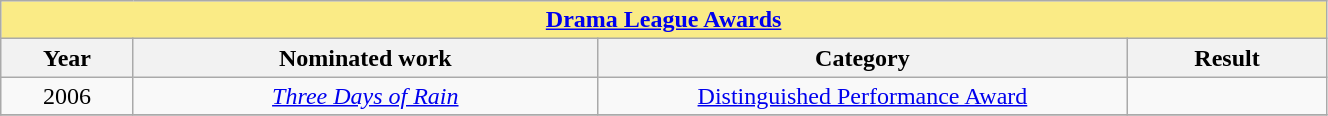<table width="70%" class="wikitable sortable">
<tr>
<th colspan="4" - style="background:#FAEB86;" align="center"><a href='#'>Drama League Awards</a></th>
</tr>
<tr>
<th width="10%">Year</th>
<th width="35%">Nominated work</th>
<th width="40%">Category</th>
<th width="15%">Result</th>
</tr>
<tr>
<td align="center">2006</td>
<td align="center"><em><a href='#'>Three Days of Rain</a></em></td>
<td align="center"><a href='#'>Distinguished Performance Award</a></td>
<td></td>
</tr>
<tr>
</tr>
</table>
